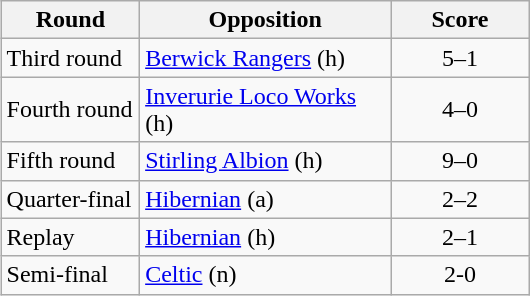<table class="wikitable" style="text-align:left;margin-left:1em;float:right">
<tr>
<th width=85>Round</th>
<th width=160>Opposition</th>
<th width=85>Score</th>
</tr>
<tr>
<td>Third round</td>
<td><a href='#'>Berwick Rangers</a> (h)</td>
<td align=center>5–1</td>
</tr>
<tr>
<td>Fourth round</td>
<td><a href='#'>Inverurie Loco Works</a> (h)</td>
<td align=center>4–0</td>
</tr>
<tr>
<td>Fifth round</td>
<td><a href='#'>Stirling Albion</a> (h)</td>
<td align=center>9–0</td>
</tr>
<tr>
<td>Quarter-final</td>
<td><a href='#'>Hibernian</a> (a)</td>
<td align=center>2–2</td>
</tr>
<tr>
<td>Replay</td>
<td><a href='#'>Hibernian</a> (h)</td>
<td align=center>2–1</td>
</tr>
<tr>
<td>Semi-final</td>
<td><a href='#'>Celtic</a> (n)</td>
<td align=center>2-0</td>
</tr>
</table>
